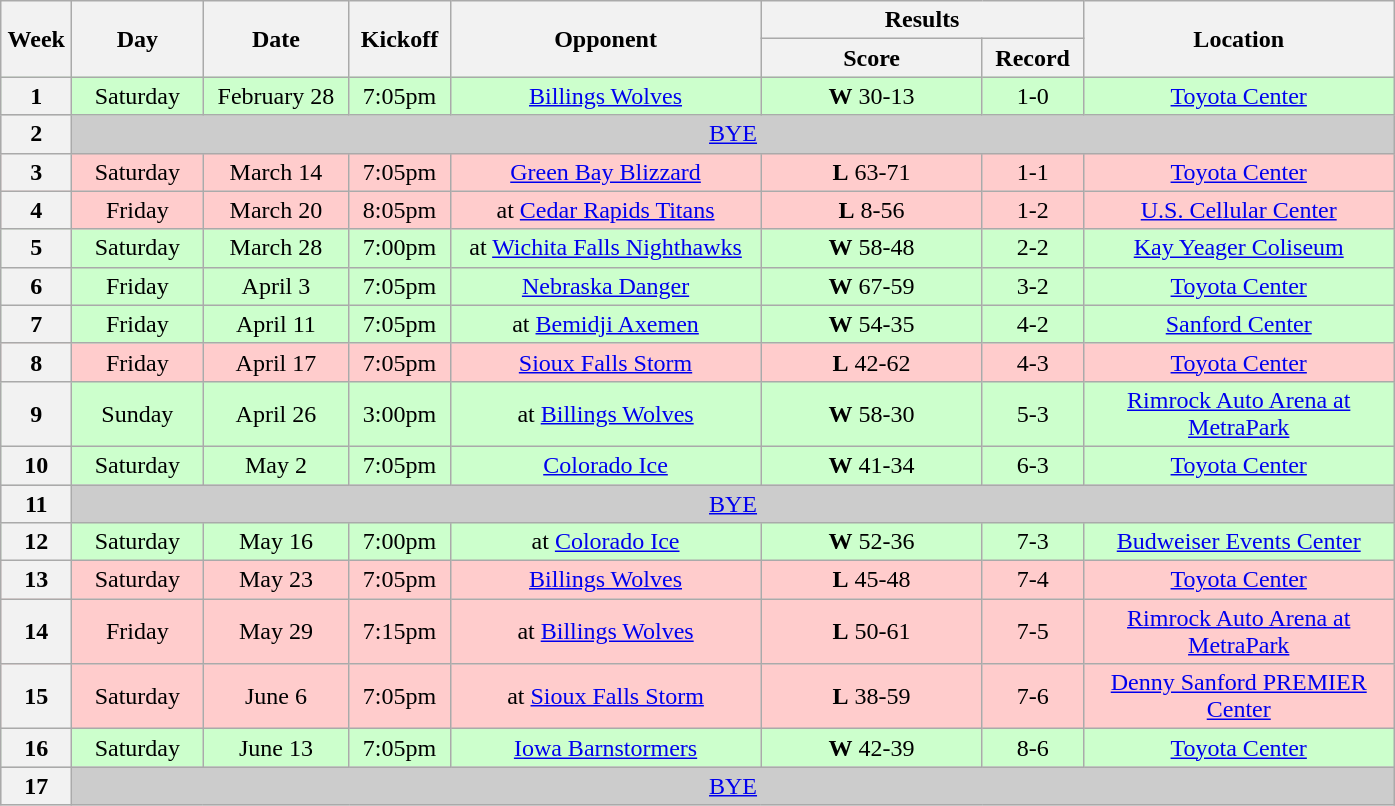<table class="wikitable">
<tr>
<th rowspan="2" width="40">Week</th>
<th rowspan="2" width="80">Day</th>
<th rowspan="2" width="90">Date</th>
<th rowspan="2" width="60">Kickoff</th>
<th rowspan="2" width="200">Opponent</th>
<th colspan="2" width="200">Results</th>
<th rowspan="2" width="200">Location</th>
</tr>
<tr>
<th width="140">Score</th>
<th width="60">Record</th>
</tr>
<tr align="center" bgcolor="#CCFFCC">
<th>1</th>
<td>Saturday</td>
<td>February 28</td>
<td>7:05pm</td>
<td><a href='#'>Billings Wolves</a></td>
<td><strong>W</strong> 30-13</td>
<td>1-0</td>
<td><a href='#'>Toyota Center</a></td>
</tr>
<tr align="center" bgcolor="#CCCCCC">
<th>2</th>
<td colSpan=7><a href='#'>BYE</a></td>
</tr>
<tr align="center" bgcolor="#FFCCCC">
<th>3</th>
<td>Saturday</td>
<td>March 14</td>
<td>7:05pm</td>
<td><a href='#'>Green Bay Blizzard</a></td>
<td><strong>L</strong> 63-71</td>
<td>1-1</td>
<td><a href='#'>Toyota Center</a></td>
</tr>
<tr align="center" bgcolor="#FFCCCC">
<th>4</th>
<td>Friday</td>
<td>March 20</td>
<td>8:05pm</td>
<td>at <a href='#'>Cedar Rapids Titans</a></td>
<td><strong>L</strong> 8-56</td>
<td>1-2</td>
<td><a href='#'>U.S. Cellular Center</a></td>
</tr>
<tr align="center" bgcolor="#CCFFCC">
<th>5</th>
<td>Saturday</td>
<td>March 28</td>
<td>7:00pm</td>
<td>at <a href='#'>Wichita Falls Nighthawks</a></td>
<td><strong>W</strong> 58-48</td>
<td>2-2</td>
<td><a href='#'>Kay Yeager Coliseum</a></td>
</tr>
<tr align="center" bgcolor="#CCFFCC">
<th>6</th>
<td>Friday</td>
<td>April 3</td>
<td>7:05pm</td>
<td><a href='#'>Nebraska Danger</a></td>
<td><strong>W</strong> 67-59</td>
<td>3-2</td>
<td><a href='#'>Toyota Center</a></td>
</tr>
<tr align="center" bgcolor="#CCFFCC">
<th>7</th>
<td>Friday</td>
<td>April 11</td>
<td>7:05pm</td>
<td>at <a href='#'>Bemidji Axemen</a></td>
<td><strong>W</strong> 54-35</td>
<td>4-2</td>
<td><a href='#'>Sanford Center</a></td>
</tr>
<tr align="center" bgcolor="#FFCCCC">
<th>8</th>
<td>Friday</td>
<td>April 17</td>
<td>7:05pm</td>
<td><a href='#'>Sioux Falls Storm</a></td>
<td><strong>L</strong> 42-62</td>
<td>4-3</td>
<td><a href='#'>Toyota Center</a></td>
</tr>
<tr align="center" bgcolor="#CCFFCC">
<th>9</th>
<td>Sunday</td>
<td>April 26</td>
<td>3:00pm</td>
<td>at <a href='#'>Billings Wolves</a></td>
<td><strong>W</strong> 58-30</td>
<td>5-3</td>
<td><a href='#'>Rimrock Auto Arena at MetraPark</a></td>
</tr>
<tr align="center" bgcolor="#CCFFCC">
<th>10</th>
<td>Saturday</td>
<td>May 2</td>
<td>7:05pm</td>
<td><a href='#'>Colorado Ice</a></td>
<td><strong>W</strong> 41-34</td>
<td>6-3</td>
<td><a href='#'>Toyota Center</a></td>
</tr>
<tr align="center" bgcolor="#CCCCCC">
<th>11</th>
<td colSpan=7><a href='#'>BYE</a></td>
</tr>
<tr align="center" bgcolor="#CCFFCC">
<th>12</th>
<td>Saturday</td>
<td>May 16</td>
<td>7:00pm</td>
<td>at <a href='#'>Colorado Ice</a></td>
<td><strong>W</strong> 52-36</td>
<td>7-3</td>
<td><a href='#'>Budweiser Events Center</a></td>
</tr>
<tr align="center" bgcolor="#FFCCCC">
<th>13</th>
<td>Saturday</td>
<td>May 23</td>
<td>7:05pm</td>
<td><a href='#'>Billings Wolves</a></td>
<td><strong>L</strong> 45-48</td>
<td>7-4</td>
<td><a href='#'>Toyota Center</a></td>
</tr>
<tr align="center" bgcolor="#FFCCCC">
<th>14</th>
<td>Friday</td>
<td>May 29</td>
<td>7:15pm</td>
<td>at <a href='#'>Billings Wolves</a></td>
<td><strong>L</strong> 50-61</td>
<td>7-5</td>
<td><a href='#'>Rimrock Auto Arena at MetraPark</a></td>
</tr>
<tr align="center" bgcolor="#FFCCCC">
<th>15</th>
<td>Saturday</td>
<td>June 6</td>
<td>7:05pm</td>
<td>at <a href='#'>Sioux Falls Storm</a></td>
<td><strong>L</strong> 38-59</td>
<td>7-6</td>
<td><a href='#'>Denny Sanford PREMIER Center</a></td>
</tr>
<tr align="center" bgcolor="#CCFFCC">
<th>16</th>
<td>Saturday</td>
<td>June 13</td>
<td>7:05pm</td>
<td><a href='#'>Iowa Barnstormers</a></td>
<td><strong>W</strong> 42-39</td>
<td>8-6</td>
<td><a href='#'>Toyota Center</a></td>
</tr>
<tr align="center" bgcolor="#CCCCCC">
<th>17</th>
<td colSpan=7><a href='#'>BYE</a></td>
</tr>
</table>
